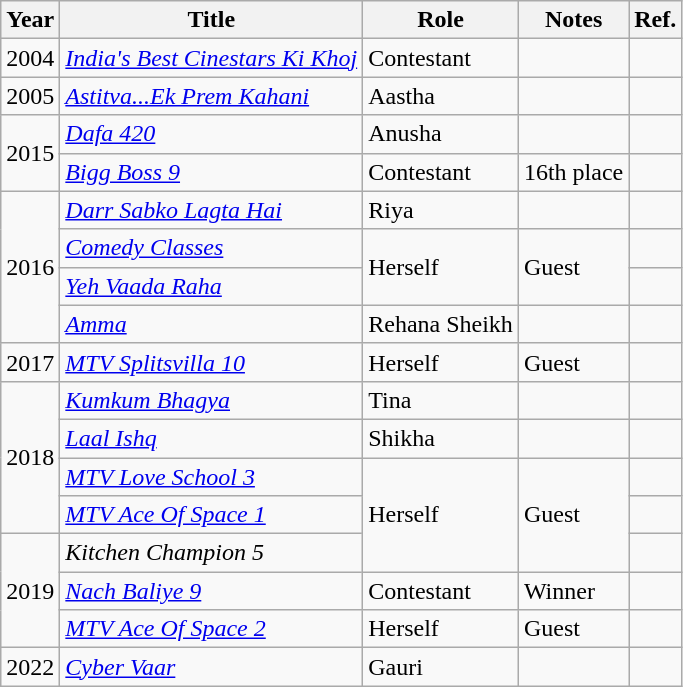<table class="wikitable">
<tr>
<th>Year</th>
<th>Title</th>
<th>Role</th>
<th>Notes</th>
<th>Ref.</th>
</tr>
<tr>
<td>2004</td>
<td><em><a href='#'>India's Best Cinestars Ki Khoj</a></em></td>
<td>Contestant</td>
<td></td>
<td style="text-align:center;"></td>
</tr>
<tr>
<td>2005</td>
<td><em><a href='#'>Astitva...Ek Prem Kahani</a></em></td>
<td>Aastha</td>
<td></td>
<td style="text-align:center;"></td>
</tr>
<tr>
<td rowspan="2">2015</td>
<td><em><a href='#'>Dafa 420</a></em></td>
<td>Anusha</td>
<td></td>
<td style="text-align:center;"></td>
</tr>
<tr>
<td><em><a href='#'>Bigg Boss 9</a></em></td>
<td>Contestant</td>
<td>16th place</td>
<td style="text-align:center;"></td>
</tr>
<tr>
<td rowspan="4">2016</td>
<td><em><a href='#'>Darr Sabko Lagta Hai</a></em></td>
<td>Riya</td>
<td></td>
<td style="text-align:center;"></td>
</tr>
<tr>
<td><em><a href='#'>Comedy Classes</a></em></td>
<td rowspan="2">Herself</td>
<td rowspan="2">Guest</td>
<td style="text-align:center;"></td>
</tr>
<tr>
<td><em><a href='#'>Yeh Vaada Raha</a></em></td>
<td style="text-align:center;"></td>
</tr>
<tr>
<td><em><a href='#'>Amma</a></em></td>
<td>Rehana Sheikh</td>
<td></td>
<td style="text-align:center;"></td>
</tr>
<tr>
<td>2017</td>
<td><em><a href='#'>MTV Splitsvilla 10</a></em></td>
<td>Herself</td>
<td>Guest</td>
<td style="text-align:center;"></td>
</tr>
<tr>
<td rowspan="4">2018</td>
<td><em><a href='#'>Kumkum Bhagya</a></em></td>
<td>Tina</td>
<td></td>
<td style="text-align:center;"></td>
</tr>
<tr>
<td><em><a href='#'>Laal Ishq</a></em></td>
<td>Shikha</td>
<td></td>
<td style="text-align:center;"></td>
</tr>
<tr>
<td><em><a href='#'>MTV Love School 3</a></em></td>
<td rowspan="3">Herself</td>
<td rowspan="3">Guest</td>
<td style="text-align:center;"></td>
</tr>
<tr>
<td><em><a href='#'>MTV Ace Of Space 1</a></em></td>
<td style="text-align:center;"></td>
</tr>
<tr>
<td rowspan=3>2019</td>
<td><em>Kitchen Champion 5</em></td>
<td style="text-align:center;"></td>
</tr>
<tr>
<td><em><a href='#'>Nach Baliye 9</a></em></td>
<td Contestant>Contestant</td>
<td>Winner</td>
<td></td>
</tr>
<tr>
<td><em><a href='#'>MTV Ace Of Space 2</a></em></td>
<td>Herself</td>
<td>Guest</td>
<td style="text-align:center;"></td>
</tr>
<tr>
<td>2022</td>
<td><em><a href='#'>Cyber Vaar</a></em></td>
<td>Gauri</td>
<td></td>
<td></td>
</tr>
</table>
